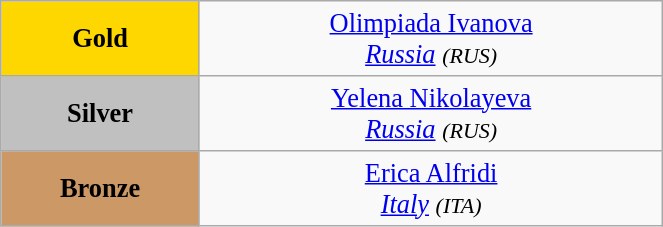<table class="wikitable" style=" text-align:center; font-size:110%;" width="35%">
<tr>
<td bgcolor="gold"><strong>Gold</strong></td>
<td> <a href='#'>Olimpiada Ivanova</a><br><em><a href='#'>Russia</a> <small>(RUS)</small></em></td>
</tr>
<tr>
<td bgcolor="silver"><strong>Silver</strong></td>
<td> <a href='#'>Yelena Nikolayeva</a><br><em><a href='#'>Russia</a> <small>(RUS)</small></em></td>
</tr>
<tr>
<td bgcolor="CC9966"><strong>Bronze</strong></td>
<td> <a href='#'>Erica Alfridi</a><br><em><a href='#'>Italy</a> <small>(ITA)</small></em></td>
</tr>
</table>
